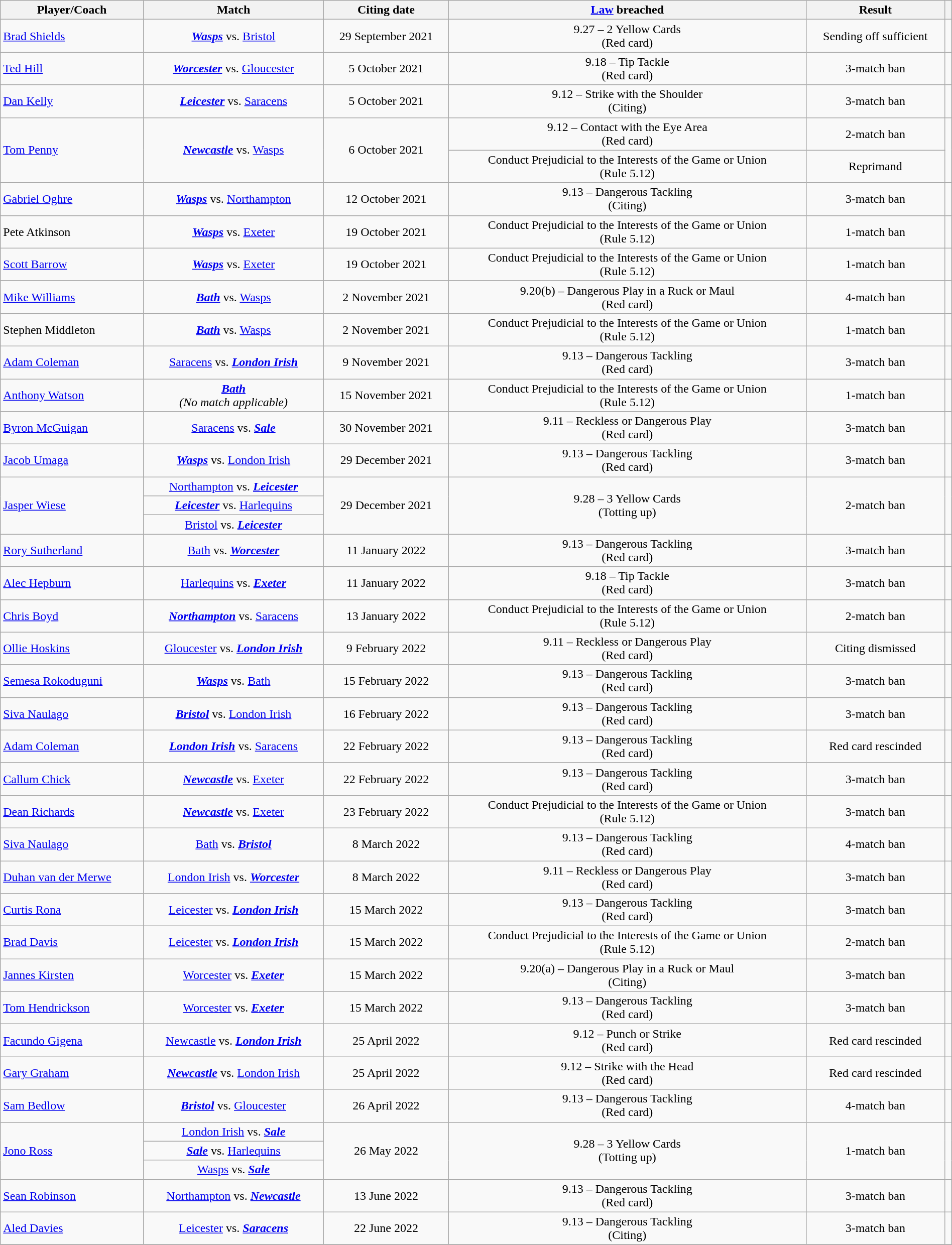<table class="wikitable sortable" style="text-align:center;width:100%">
<tr>
<th>Player/Coach</th>
<th>Match</th>
<th>Citing date</th>
<th><a href='#'>Law</a> breached</th>
<th>Result</th>
<th></th>
</tr>
<tr>
<td align=left> <a href='#'>Brad Shields</a></td>
<td><strong><em><a href='#'>Wasps</a></em></strong> vs. <a href='#'>Bristol</a></td>
<td>29 September 2021</td>
<td>9.27 – 2 Yellow Cards<br>(Red card)</td>
<td>Sending off sufficient</td>
<td></td>
</tr>
<tr>
<td align=left> <a href='#'>Ted Hill</a></td>
<td><strong><em><a href='#'>Worcester</a></em></strong> vs. <a href='#'>Gloucester</a></td>
<td>5 October 2021</td>
<td>9.18 – Tip Tackle<br>(Red card)</td>
<td>3-match ban</td>
<td></td>
</tr>
<tr>
<td align=left> <a href='#'>Dan Kelly</a></td>
<td><strong><em><a href='#'>Leicester</a></em></strong> vs. <a href='#'>Saracens</a></td>
<td>5 October 2021</td>
<td>9.12 – Strike with the Shoulder<br>(Citing)</td>
<td>3-match ban</td>
<td></td>
</tr>
<tr>
<td align=left rowspan=2> <a href='#'>Tom Penny</a></td>
<td rowspan=2><strong><em><a href='#'>Newcastle</a></em></strong> vs. <a href='#'>Wasps</a></td>
<td rowspan=2>6 October 2021</td>
<td>9.12 – Contact with the Eye Area<br>(Red card)</td>
<td>2-match ban</td>
<td rowspan=2></td>
</tr>
<tr>
<td>Conduct Prejudicial to the Interests of the Game or Union<br>(Rule 5.12)</td>
<td>Reprimand</td>
</tr>
<tr>
<td align=left> <a href='#'>Gabriel Oghre</a></td>
<td><strong><em><a href='#'>Wasps</a></em></strong> vs. <a href='#'>Northampton</a></td>
<td>12 October 2021</td>
<td>9.13 – Dangerous Tackling<br>(Citing)</td>
<td>3-match ban</td>
<td></td>
</tr>
<tr>
<td align=left> Pete Atkinson</td>
<td><strong><em><a href='#'>Wasps</a></em></strong> vs. <a href='#'>Exeter</a></td>
<td>19 October 2021</td>
<td>Conduct Prejudicial to the Interests of the Game or Union<br>(Rule 5.12)</td>
<td>1-match ban</td>
<td></td>
</tr>
<tr>
<td align=left> <a href='#'>Scott Barrow</a></td>
<td><strong><em><a href='#'>Wasps</a></em></strong> vs. <a href='#'>Exeter</a></td>
<td>19 October 2021</td>
<td>Conduct Prejudicial to the Interests of the Game or Union<br>(Rule 5.12)</td>
<td>1-match ban</td>
<td></td>
</tr>
<tr>
<td align=left> <a href='#'>Mike Williams</a></td>
<td><strong><em><a href='#'>Bath</a></em></strong> vs. <a href='#'>Wasps</a></td>
<td>2 November 2021</td>
<td>9.20(b) – Dangerous Play in a Ruck or Maul<br>(Red card)</td>
<td>4-match ban</td>
<td></td>
</tr>
<tr>
<td align=left> Stephen Middleton</td>
<td><strong><em><a href='#'>Bath</a></em></strong> vs. <a href='#'>Wasps</a></td>
<td>2 November 2021</td>
<td>Conduct Prejudicial to the Interests of the Game or Union<br>(Rule 5.12)</td>
<td>1-match ban</td>
<td></td>
</tr>
<tr>
<td align=left> <a href='#'>Adam Coleman</a></td>
<td><a href='#'>Saracens</a> vs. <strong><em><a href='#'>London Irish</a></em></strong></td>
<td>9 November 2021</td>
<td>9.13 – Dangerous Tackling<br>(Red card)</td>
<td>3-match ban</td>
<td></td>
</tr>
<tr>
<td align=left> <a href='#'>Anthony Watson</a></td>
<td><strong><em><a href='#'>Bath</a></em></strong><br><em>(No match applicable)</em></td>
<td>15 November 2021</td>
<td>Conduct Prejudicial to the Interests of the Game or Union<br>(Rule 5.12)</td>
<td>1-match ban</td>
<td></td>
</tr>
<tr>
<td align=left> <a href='#'>Byron McGuigan</a></td>
<td><a href='#'>Saracens</a> vs. <strong><em><a href='#'>Sale</a></em></strong></td>
<td>30 November 2021</td>
<td>9.11 – Reckless or Dangerous Play<br>(Red card)</td>
<td>3-match ban</td>
<td></td>
</tr>
<tr>
<td align=left> <a href='#'>Jacob Umaga</a></td>
<td><strong><em><a href='#'>Wasps</a></em></strong> vs. <a href='#'>London Irish</a></td>
<td>29 December 2021</td>
<td>9.13 – Dangerous Tackling<br>(Red card)</td>
<td>3-match ban</td>
<td></td>
</tr>
<tr>
<td align=left rowspan=3> <a href='#'>Jasper Wiese</a></td>
<td><a href='#'>Northampton</a> vs. <strong><em><a href='#'>Leicester</a></em></strong></td>
<td rowspan=3>29 December 2021</td>
<td rowspan=3>9.28 – 3 Yellow Cards<br>(Totting up)</td>
<td rowspan=3>2-match ban</td>
<td rowspan=3></td>
</tr>
<tr>
<td><strong><em><a href='#'>Leicester</a></em></strong> vs. <a href='#'>Harlequins</a></td>
</tr>
<tr>
<td><a href='#'>Bristol</a> vs. <strong><em><a href='#'>Leicester</a></em></strong></td>
</tr>
<tr>
<td align=left> <a href='#'>Rory Sutherland</a></td>
<td><a href='#'>Bath</a> vs. <strong><em><a href='#'>Worcester</a></em></strong></td>
<td>11 January 2022</td>
<td>9.13 – Dangerous Tackling<br>(Red card)</td>
<td>3-match ban</td>
<td></td>
</tr>
<tr>
<td align=left> <a href='#'>Alec Hepburn</a></td>
<td><a href='#'>Harlequins</a> vs. <strong><em><a href='#'>Exeter</a></em></strong></td>
<td>11 January 2022</td>
<td>9.18 – Tip Tackle<br>(Red card)</td>
<td>3-match ban</td>
<td></td>
</tr>
<tr>
<td align=left> <a href='#'>Chris Boyd</a></td>
<td><strong><em><a href='#'>Northampton</a></em></strong> vs. <a href='#'>Saracens</a></td>
<td>13 January 2022</td>
<td>Conduct Prejudicial to the Interests of the Game or Union<br>(Rule 5.12)</td>
<td>2-match ban</td>
<td></td>
</tr>
<tr>
<td align=left> <a href='#'>Ollie Hoskins</a></td>
<td><a href='#'>Gloucester</a> vs. <strong><em><a href='#'>London Irish</a></em></strong></td>
<td>9 February 2022</td>
<td>9.11 – Reckless or Dangerous Play<br>(Red card)</td>
<td>Citing dismissed</td>
<td></td>
</tr>
<tr>
<td align=left> <a href='#'>Semesa Rokoduguni</a></td>
<td><strong><em><a href='#'>Wasps</a></em></strong> vs. <a href='#'>Bath</a></td>
<td>15 February 2022</td>
<td>9.13 – Dangerous Tackling<br>(Red card)</td>
<td>3-match ban</td>
<td></td>
</tr>
<tr>
<td align=left> <a href='#'>Siva Naulago</a></td>
<td><strong><em><a href='#'>Bristol</a></em></strong> vs. <a href='#'>London Irish</a></td>
<td>16 February 2022</td>
<td>9.13 – Dangerous Tackling<br>(Red card)</td>
<td>3-match ban</td>
<td></td>
</tr>
<tr>
<td align=left> <a href='#'>Adam Coleman</a></td>
<td><strong><em><a href='#'>London Irish</a></em></strong> vs. <a href='#'>Saracens</a></td>
<td>22 February 2022</td>
<td>9.13 – Dangerous Tackling<br>(Red card)</td>
<td>Red card rescinded</td>
<td></td>
</tr>
<tr>
<td align=left> <a href='#'>Callum Chick</a></td>
<td><strong><em><a href='#'>Newcastle</a></em></strong> vs. <a href='#'>Exeter</a></td>
<td>22 February 2022</td>
<td>9.13 – Dangerous Tackling<br>(Red card)</td>
<td>3-match ban</td>
<td></td>
</tr>
<tr>
<td align=left> <a href='#'>Dean Richards</a></td>
<td><strong><em><a href='#'>Newcastle</a></em></strong> vs. <a href='#'>Exeter</a></td>
<td>23 February 2022</td>
<td>Conduct Prejudicial to the Interests of the Game or Union<br>(Rule 5.12)</td>
<td>3-match ban</td>
<td></td>
</tr>
<tr>
<td align=left> <a href='#'>Siva Naulago</a></td>
<td><a href='#'>Bath</a> vs. <strong><em><a href='#'>Bristol</a></em></strong></td>
<td>8 March 2022</td>
<td>9.13 – Dangerous Tackling<br>(Red card)</td>
<td>4-match ban</td>
<td></td>
</tr>
<tr>
<td align=left> <a href='#'>Duhan van der Merwe</a></td>
<td><a href='#'>London Irish</a> vs. <strong><em><a href='#'>Worcester</a></em></strong></td>
<td>8 March 2022</td>
<td>9.11 – Reckless or Dangerous Play<br>(Red card)</td>
<td>3-match ban</td>
<td></td>
</tr>
<tr>
<td align=left> <a href='#'>Curtis Rona</a></td>
<td><a href='#'>Leicester</a> vs. <strong><em><a href='#'>London Irish</a></em></strong></td>
<td>15 March 2022</td>
<td>9.13 – Dangerous Tackling<br>(Red card)</td>
<td>3-match ban</td>
<td></td>
</tr>
<tr>
<td align=left> <a href='#'>Brad Davis</a></td>
<td><a href='#'>Leicester</a> vs. <strong><em><a href='#'>London Irish</a></em></strong></td>
<td>15 March 2022</td>
<td>Conduct Prejudicial to the Interests of the Game or Union<br>(Rule 5.12)</td>
<td>2-match ban</td>
<td></td>
</tr>
<tr>
<td align=left> <a href='#'>Jannes Kirsten</a></td>
<td><a href='#'>Worcester</a> vs. <strong><em><a href='#'>Exeter</a></em></strong></td>
<td>15 March 2022</td>
<td>9.20(a) – Dangerous Play in a Ruck or Maul<br>(Citing)</td>
<td>3-match ban</td>
<td></td>
</tr>
<tr>
<td align=left> <a href='#'>Tom Hendrickson</a></td>
<td><a href='#'>Worcester</a> vs. <strong><em><a href='#'>Exeter</a></em></strong></td>
<td>15 March 2022</td>
<td>9.13 – Dangerous Tackling<br>(Red card)</td>
<td>3-match ban</td>
<td></td>
</tr>
<tr>
<td align=left> <a href='#'>Facundo Gigena</a></td>
<td><a href='#'>Newcastle</a> vs. <strong><em><a href='#'>London Irish</a></em></strong></td>
<td>25 April 2022</td>
<td>9.12 – Punch or Strike<br>(Red card)</td>
<td>Red card rescinded</td>
<td></td>
</tr>
<tr>
<td align=left> <a href='#'>Gary Graham</a></td>
<td><strong><em><a href='#'>Newcastle</a></em></strong> vs. <a href='#'>London Irish</a></td>
<td>25 April 2022</td>
<td>9.12 – Strike with the Head<br>(Red card)</td>
<td>Red card rescinded</td>
<td></td>
</tr>
<tr>
<td align=left> <a href='#'>Sam Bedlow</a></td>
<td><strong><em><a href='#'>Bristol</a></em></strong> vs. <a href='#'>Gloucester</a></td>
<td>26 April 2022</td>
<td>9.13 – Dangerous Tackling<br>(Red card)</td>
<td>4-match ban</td>
<td></td>
</tr>
<tr>
<td align=left rowspan=3> <a href='#'>Jono Ross</a></td>
<td><a href='#'>London Irish</a> vs. <strong><em><a href='#'>Sale</a></em></strong></td>
<td rowspan=3>26 May 2022</td>
<td rowspan=3>9.28 – 3 Yellow Cards<br>(Totting up)</td>
<td rowspan=3>1-match ban</td>
<td rowspan=3></td>
</tr>
<tr>
<td><strong><em><a href='#'>Sale</a></em></strong> vs. <a href='#'>Harlequins</a></td>
</tr>
<tr>
<td><a href='#'>Wasps</a> vs. <strong><em><a href='#'>Sale</a></em></strong></td>
</tr>
<tr>
<td align=left> <a href='#'>Sean Robinson</a></td>
<td><a href='#'>Northampton</a> vs. <strong><em><a href='#'>Newcastle</a></em></strong></td>
<td>13 June 2022</td>
<td>9.13 – Dangerous Tackling<br>(Red card)</td>
<td>3-match ban</td>
<td></td>
</tr>
<tr>
<td align=left> <a href='#'>Aled Davies</a></td>
<td><a href='#'>Leicester</a> vs. <strong><em><a href='#'>Saracens</a></em></strong></td>
<td>22 June 2022</td>
<td>9.13 – Dangerous Tackling<br>(Citing)</td>
<td>3-match ban</td>
<td></td>
</tr>
<tr>
</tr>
</table>
